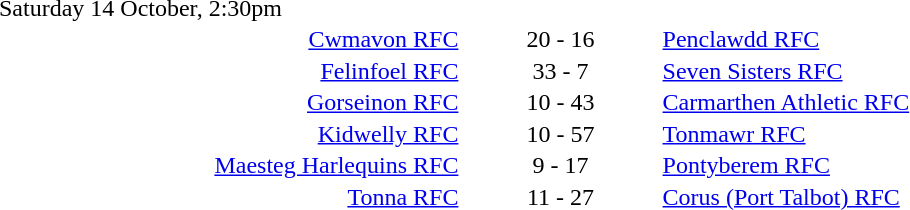<table style="width:70%;" cellspacing="1">
<tr>
<th width=35%></th>
<th width=15%></th>
<th></th>
</tr>
<tr>
<td>Saturday 14 October, 2:30pm</td>
</tr>
<tr>
<td align=right><a href='#'>Cwmavon RFC</a></td>
<td align=center>20 - 16</td>
<td><a href='#'>Penclawdd RFC</a></td>
</tr>
<tr>
<td align=right><a href='#'>Felinfoel RFC</a></td>
<td align=center>33 - 7</td>
<td><a href='#'>Seven Sisters RFC</a></td>
</tr>
<tr>
<td align=right><a href='#'>Gorseinon RFC</a></td>
<td align=center>10 - 43</td>
<td><a href='#'>Carmarthen Athletic RFC</a></td>
</tr>
<tr>
<td align=right><a href='#'>Kidwelly RFC</a></td>
<td align=center>10 - 57</td>
<td><a href='#'>Tonmawr RFC</a></td>
</tr>
<tr>
<td align=right><a href='#'>Maesteg Harlequins RFC</a></td>
<td align=center>9 - 17</td>
<td><a href='#'>Pontyberem RFC</a></td>
</tr>
<tr>
<td align=right><a href='#'>Tonna RFC</a></td>
<td align=center>11 - 27</td>
<td><a href='#'>Corus (Port Talbot) RFC</a></td>
</tr>
</table>
